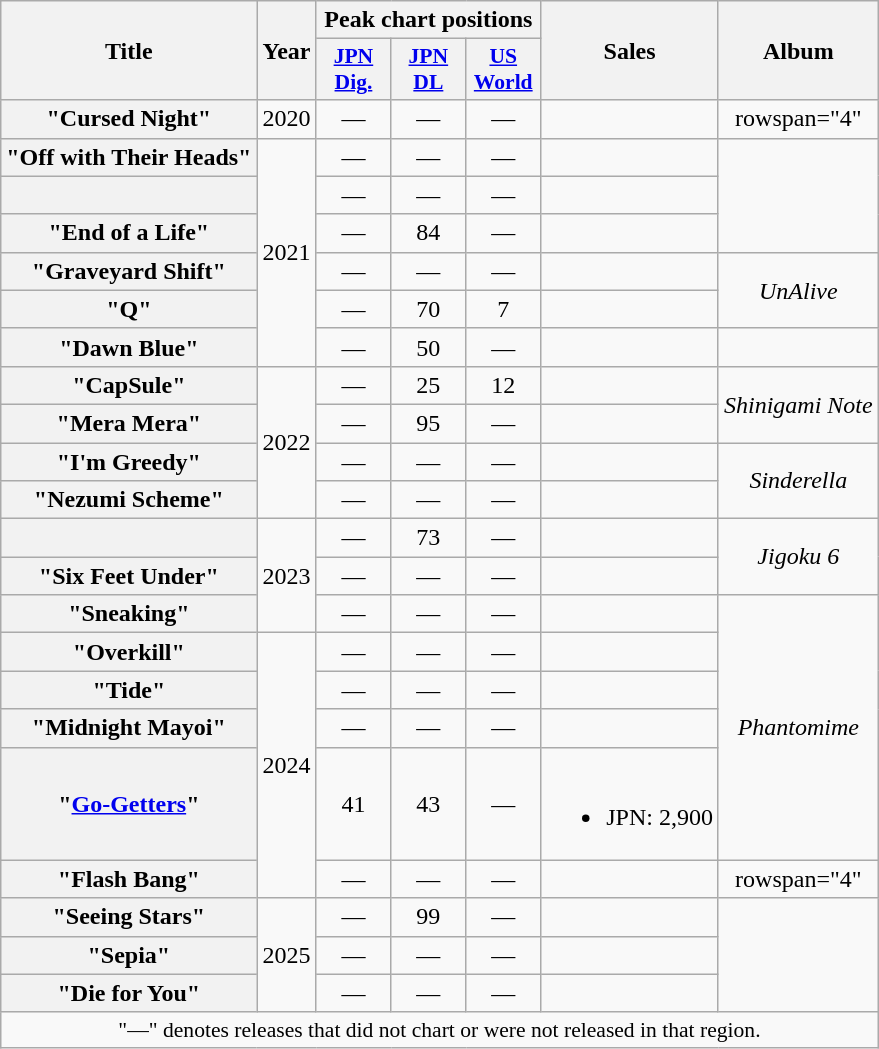<table class="wikitable plainrowheaders" style="text-align:center;">
<tr>
<th scope="col" rowspan="2">Title</th>
<th scope="col" rowspan="2">Year</th>
<th scope="col" colspan="3">Peak chart positions</th>
<th scope="col" rowspan="2">Sales</th>
<th scope="col" rowspan="2">Album</th>
</tr>
<tr>
<th scope="col" style="width:3em;font-size:90%;"><a href='#'>JPN Dig.</a><br></th>
<th scope="col" style="width:3em;font-size:90%;"><a href='#'>JPN<br>DL</a><br></th>
<th scope="col" style="width:3em;font-size:90%;"><a href='#'>US<br>World</a><br></th>
</tr>
<tr>
<th scope="row">"Cursed Night"</th>
<td>2020</td>
<td>—</td>
<td>—</td>
<td>—</td>
<td></td>
<td>rowspan="4" </td>
</tr>
<tr>
<th scope="row">"Off with Their Heads"</th>
<td rowspan="6">2021</td>
<td>—</td>
<td>—</td>
<td>—</td>
<td></td>
</tr>
<tr>
<th scope="row"></th>
<td>—</td>
<td>—</td>
<td>—</td>
<td></td>
</tr>
<tr>
<th scope="row">"End of a Life"</th>
<td>—</td>
<td>84</td>
<td>—</td>
<td></td>
</tr>
<tr>
<th scope="row">"Graveyard Shift"<br></th>
<td>—</td>
<td>—</td>
<td>—</td>
<td></td>
<td rowspan="2"><em>UnAlive</em></td>
</tr>
<tr>
<th scope="row">"Q"<br></th>
<td>—</td>
<td>70</td>
<td>7</td>
<td></td>
</tr>
<tr>
<th scope="row">"Dawn Blue"</th>
<td>—</td>
<td>50</td>
<td>—</td>
<td></td>
<td></td>
</tr>
<tr>
<th scope="row">"CapSule"<br></th>
<td rowspan="4">2022</td>
<td>—</td>
<td>25</td>
<td>12</td>
<td></td>
<td rowspan="2"><em>Shinigami Note</em></td>
</tr>
<tr>
<th scope="row">"Mera Mera"</th>
<td>—</td>
<td>95</td>
<td>—</td>
<td></td>
</tr>
<tr>
<th scope="row">"I'm Greedy"</th>
<td>—</td>
<td>—</td>
<td>—</td>
<td></td>
<td rowspan="2"><em>Sinderella</em></td>
</tr>
<tr>
<th scope="row">"Nezumi Scheme"</th>
<td>—</td>
<td>—</td>
<td>—</td>
<td></td>
</tr>
<tr>
<th scope="row"></th>
<td rowspan="3">2023</td>
<td>—</td>
<td>73</td>
<td>—</td>
<td></td>
<td rowspan="2"><em>Jigoku 6</em></td>
</tr>
<tr>
<th scope="row">"Six Feet Under"</th>
<td>—</td>
<td>—</td>
<td>—</td>
<td></td>
</tr>
<tr>
<th scope="row">"Sneaking"</th>
<td>—</td>
<td>—</td>
<td>—</td>
<td></td>
<td rowspan="5"><em>Phantomime</em></td>
</tr>
<tr>
<th scope="row">"Overkill"</th>
<td rowspan="5">2024</td>
<td>—</td>
<td>—</td>
<td>—</td>
<td></td>
</tr>
<tr>
<th scope="row">"Tide"<br></th>
<td>—</td>
<td>—</td>
<td>—</td>
<td></td>
</tr>
<tr>
<th scope="row">"Midnight Mayoi"<br></th>
<td>—</td>
<td>—</td>
<td>—</td>
<td></td>
</tr>
<tr>
<th scope="row">"<a href='#'>Go-Getters</a>"</th>
<td>41</td>
<td>43</td>
<td>—</td>
<td><br><ul><li>JPN: 2,900 </li></ul></td>
</tr>
<tr>
<th scope="row">"Flash Bang"<br></th>
<td>—</td>
<td>—</td>
<td>—</td>
<td></td>
<td>rowspan="4" </td>
</tr>
<tr>
<th scope="row">"Seeing Stars"<br></th>
<td rowspan="3">2025</td>
<td>—</td>
<td>99</td>
<td>—</td>
<td></td>
</tr>
<tr>
<th scope="row">"Sepia"<br></th>
<td>—</td>
<td>—</td>
<td>—</td>
<td></td>
</tr>
<tr>
<th scope="row">"Die for You"</th>
<td>—</td>
<td>—</td>
<td>—</td>
<td></td>
</tr>
<tr>
<td colspan="7" style="font-size:90%;">"—" denotes releases that did not chart or were not released in that region.</td>
</tr>
</table>
